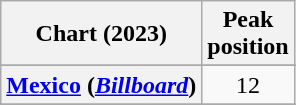<table class="wikitable sortable plainrowheaders" style="text-align:center;">
<tr>
<th scope="col">Chart (2023)</th>
<th scope="col">Peak<br>position</th>
</tr>
<tr>
</tr>
<tr>
<th scope="row"><a href='#'>Mexico</a> (<em><a href='#'>Billboard</a></em>)</th>
<td>12</td>
</tr>
<tr>
</tr>
<tr>
</tr>
</table>
